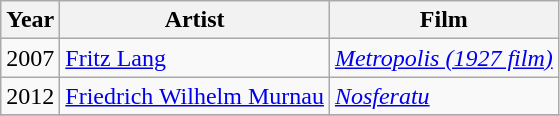<table class="wikitable">
<tr>
<th>Year</th>
<th>Artist</th>
<th>Film</th>
</tr>
<tr>
<td align="center">2007</td>
<td><a href='#'>Fritz Lang</a></td>
<td><em><a href='#'>Metropolis (1927 film)</a></em></td>
</tr>
<tr>
<td align="center">2012</td>
<td><a href='#'>Friedrich Wilhelm Murnau</a></td>
<td><em><a href='#'>Nosferatu</a></em></td>
</tr>
<tr>
</tr>
</table>
